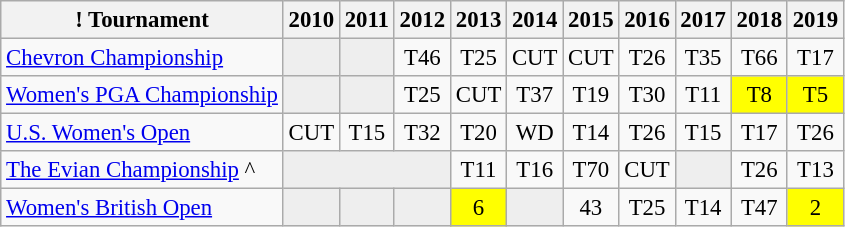<table class="wikitable" style="font-size:95%;text-align:center;">
<tr>
<th>! Tournament</th>
<th>2010</th>
<th>2011</th>
<th>2012</th>
<th>2013</th>
<th>2014</th>
<th>2015</th>
<th>2016</th>
<th>2017</th>
<th>2018</th>
<th>2019</th>
</tr>
<tr>
<td align=left><a href='#'>Chevron Championship</a></td>
<td style="background:#eeeeee;"></td>
<td style="background:#eeeeee;"></td>
<td>T46</td>
<td>T25</td>
<td>CUT</td>
<td>CUT</td>
<td>T26</td>
<td>T35</td>
<td>T66</td>
<td>T17</td>
</tr>
<tr>
<td align=left><a href='#'>Women's PGA Championship</a></td>
<td style="background:#eeeeee;"></td>
<td style="background:#eeeeee;"></td>
<td>T25</td>
<td>CUT</td>
<td>T37</td>
<td>T19</td>
<td>T30</td>
<td>T11</td>
<td style="background:yellow;">T8</td>
<td style="background:yellow;">T5</td>
</tr>
<tr>
<td align=left><a href='#'>U.S. Women's Open</a></td>
<td align="center">CUT</td>
<td>T15</td>
<td>T32</td>
<td>T20</td>
<td>WD</td>
<td>T14</td>
<td>T26</td>
<td>T15</td>
<td>T17</td>
<td>T26</td>
</tr>
<tr>
<td align=left><a href='#'>The Evian Championship</a> ^</td>
<td style="background:#eeeeee;" colspan=3></td>
<td>T11</td>
<td>T16</td>
<td>T70</td>
<td>CUT</td>
<td style="background:#eeeeee;"></td>
<td>T26</td>
<td>T13</td>
</tr>
<tr>
<td align=left><a href='#'>Women's British Open</a></td>
<td style="background:#eeeeee;"></td>
<td style="background:#eeeeee;"></td>
<td style="background:#eeeeee;"></td>
<td style="background:yellow;">6</td>
<td style="background:#eeeeee;"></td>
<td>43</td>
<td>T25</td>
<td>T14</td>
<td>T47</td>
<td style="background:yellow;">2</td>
</tr>
</table>
